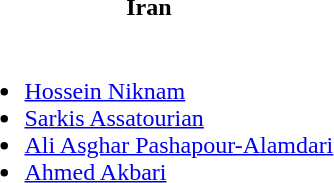<table>
<tr>
<th>Iran</th>
</tr>
<tr>
<td><br><ul><li><a href='#'>Hossein Niknam</a></li><li><a href='#'>Sarkis Assatourian</a></li><li><a href='#'>Ali Asghar Pashapour-Alamdari</a></li><li><a href='#'>Ahmed Akbari</a></li></ul></td>
</tr>
</table>
